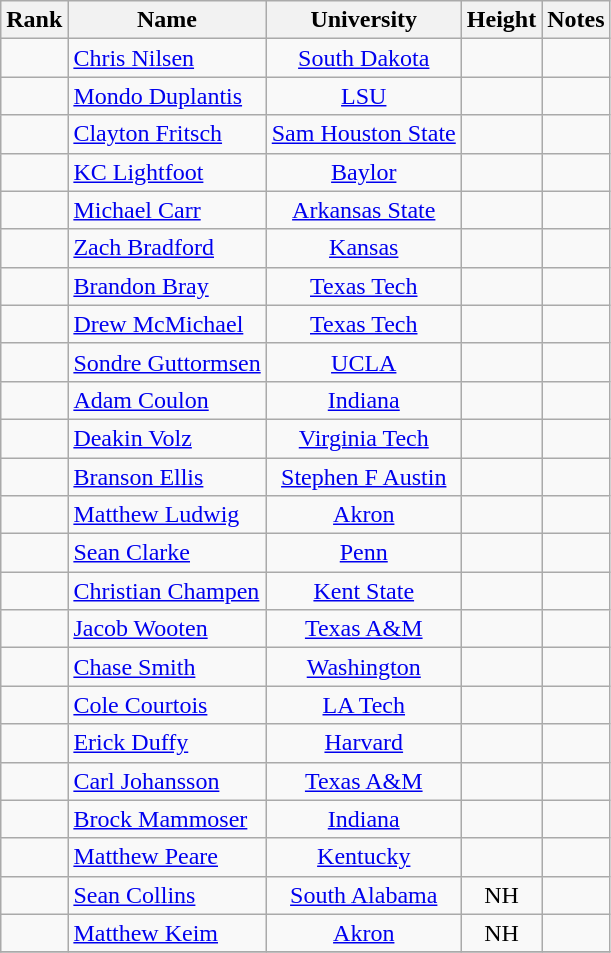<table class="wikitable sortable" style="text-align:center">
<tr>
<th>Rank</th>
<th>Name</th>
<th>University</th>
<th>Height</th>
<th>Notes</th>
</tr>
<tr>
<td></td>
<td align=left> <a href='#'>Chris Nilsen</a></td>
<td><a href='#'>South Dakota</a></td>
<td></td>
<td></td>
</tr>
<tr>
<td></td>
<td align=left> <a href='#'>Mondo Duplantis</a></td>
<td><a href='#'>LSU</a></td>
<td></td>
<td></td>
</tr>
<tr>
<td></td>
<td align=left> <a href='#'>Clayton Fritsch</a></td>
<td><a href='#'>Sam Houston State</a></td>
<td></td>
<td></td>
</tr>
<tr>
<td></td>
<td align=left> <a href='#'>KC Lightfoot</a></td>
<td><a href='#'>Baylor</a></td>
<td></td>
<td></td>
</tr>
<tr>
<td></td>
<td align=left> <a href='#'>Michael Carr</a></td>
<td><a href='#'>Arkansas State</a></td>
<td></td>
<td></td>
</tr>
<tr>
<td></td>
<td align=left> <a href='#'>Zach Bradford</a></td>
<td><a href='#'>Kansas</a></td>
<td></td>
<td></td>
</tr>
<tr>
<td></td>
<td align=left> <a href='#'>Brandon Bray</a></td>
<td><a href='#'>Texas Tech</a></td>
<td></td>
<td></td>
</tr>
<tr>
<td></td>
<td align=left> <a href='#'>Drew McMichael</a></td>
<td><a href='#'>Texas Tech</a></td>
<td></td>
<td></td>
</tr>
<tr>
<td></td>
<td align=left> <a href='#'>Sondre Guttormsen</a></td>
<td><a href='#'>UCLA</a></td>
<td></td>
<td></td>
</tr>
<tr>
<td></td>
<td align=left> <a href='#'>Adam Coulon</a></td>
<td><a href='#'>Indiana</a></td>
<td></td>
<td></td>
</tr>
<tr>
<td></td>
<td align=left> <a href='#'>Deakin Volz</a></td>
<td><a href='#'>Virginia Tech</a></td>
<td></td>
<td></td>
</tr>
<tr>
<td></td>
<td align=left> <a href='#'>Branson Ellis</a></td>
<td><a href='#'>Stephen F Austin</a></td>
<td></td>
<td></td>
</tr>
<tr>
<td></td>
<td align=left> <a href='#'>Matthew Ludwig</a></td>
<td><a href='#'>Akron</a></td>
<td></td>
<td></td>
</tr>
<tr>
<td></td>
<td align=left> <a href='#'>Sean Clarke</a></td>
<td><a href='#'>Penn</a></td>
<td></td>
<td></td>
</tr>
<tr>
<td></td>
<td align=left> <a href='#'>Christian Champen</a></td>
<td><a href='#'>Kent State</a></td>
<td></td>
<td></td>
</tr>
<tr>
<td></td>
<td align=left> <a href='#'>Jacob Wooten</a></td>
<td><a href='#'>Texas A&M</a></td>
<td></td>
<td></td>
</tr>
<tr>
<td></td>
<td align=left> <a href='#'>Chase Smith</a></td>
<td><a href='#'>Washington</a></td>
<td></td>
<td></td>
</tr>
<tr>
<td></td>
<td align=left> <a href='#'>Cole Courtois</a></td>
<td><a href='#'>LA Tech</a></td>
<td></td>
<td></td>
</tr>
<tr>
<td></td>
<td align=left> <a href='#'>Erick Duffy</a></td>
<td><a href='#'>Harvard</a></td>
<td></td>
<td></td>
</tr>
<tr>
<td></td>
<td align=left> <a href='#'>Carl Johansson</a></td>
<td><a href='#'>Texas A&M</a></td>
<td></td>
<td></td>
</tr>
<tr>
<td></td>
<td align=left> <a href='#'>Brock Mammoser</a></td>
<td><a href='#'>Indiana</a></td>
<td></td>
<td></td>
</tr>
<tr>
<td></td>
<td align=left> <a href='#'>Matthew Peare</a></td>
<td><a href='#'>Kentucky</a></td>
<td></td>
<td></td>
</tr>
<tr>
<td></td>
<td align=left> <a href='#'>Sean Collins</a></td>
<td><a href='#'>South Alabama</a></td>
<td>NH</td>
<td></td>
</tr>
<tr>
<td></td>
<td align=left> <a href='#'>Matthew Keim</a></td>
<td><a href='#'>Akron</a></td>
<td>NH</td>
<td></td>
</tr>
<tr>
</tr>
</table>
